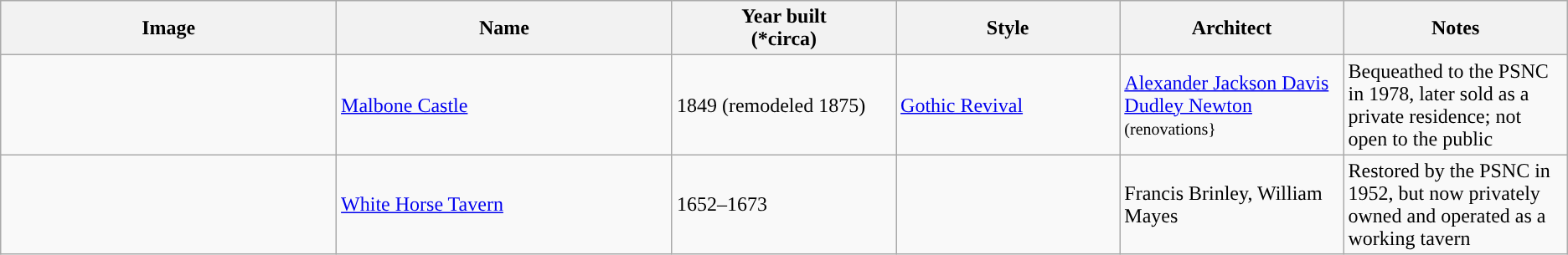<table class="sortable wikitable">
<tr>
<th class="unsortable" scope="col" style="width:12%">Image</th>
<th scope="col" style="width:12%;">Name</th>
<th scope="col" style="width:8%;">Year built<br>(*circa)</th>
<th scope="col" style="width:8%;">Style</th>
<th scope="col" style="width:8%;">Architect</th>
<th class="unsortable" scope="col" style="width:8%;">Notes</th>
</tr>
<tr>
<td></td>
<td><a href='#'>Malbone Castle</a></td>
<td>1849 (remodeled 1875)</td>
<td><a href='#'>Gothic Revival</a></td>
<td><a href='#'>Alexander Jackson Davis</a><br><a href='#'>Dudley Newton</a> <small>(renovations}</small></td>
<td>Bequeathed to the PSNC in 1978, later sold as a private residence; not open to the public</td>
</tr>
<tr>
<td></td>
<td><a href='#'>White Horse Tavern</a></td>
<td>1652–1673</td>
<td></td>
<td>Francis Brinley, William Mayes</td>
<td>Restored by the PSNC in 1952, but now privately owned and operated as a working tavern</td>
</tr>
</table>
